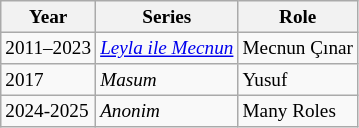<table class="wikitable" style="font-size: 80%;">
<tr>
<th>Year</th>
<th>Series</th>
<th>Role</th>
</tr>
<tr>
<td>2011–2023</td>
<td><em><a href='#'>Leyla ile Mecnun</a></em></td>
<td>Mecnun Çınar</td>
</tr>
<tr>
<td>2017</td>
<td><em>Masum</em></td>
<td>Yusuf</td>
</tr>
<tr>
<td>2024-2025</td>
<td><em>Anonim</em></td>
<td>Many Roles</td>
</tr>
</table>
